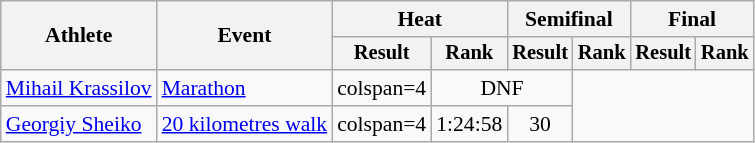<table class="wikitable" style="font-size:90%">
<tr>
<th rowspan="2">Athlete</th>
<th rowspan="2">Event</th>
<th colspan="2">Heat</th>
<th colspan="2">Semifinal</th>
<th colspan="2">Final</th>
</tr>
<tr style="font-size:95%">
<th>Result</th>
<th>Rank</th>
<th>Result</th>
<th>Rank</th>
<th>Result</th>
<th>Rank</th>
</tr>
<tr style=text-align:center>
<td style=text-align:left><a href='#'>Mihail Krassilov</a></td>
<td style=text-align:left><a href='#'>Marathon</a></td>
<td>colspan=4 </td>
<td colspan=2>DNF</td>
</tr>
<tr style=text-align:center>
<td style=text-align:left><a href='#'>Georgiy Sheiko</a></td>
<td style=text-align:left><a href='#'>20 kilometres walk</a></td>
<td>colspan=4 </td>
<td>1:24:58</td>
<td>30</td>
</tr>
</table>
